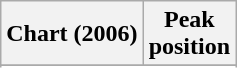<table class="wikitable sortable">
<tr>
<th align="left">Chart (2006)</th>
<th align="center">Peak<br>position</th>
</tr>
<tr>
</tr>
<tr>
</tr>
<tr>
</tr>
<tr>
</tr>
</table>
